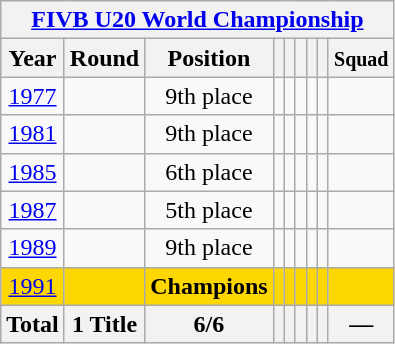<table class="wikitable" style="text-align: center;">
<tr>
<th colspan=9><a href='#'>FIVB U20 World Championship</a></th>
</tr>
<tr>
<th>Year</th>
<th>Round</th>
<th>Position</th>
<th></th>
<th></th>
<th></th>
<th></th>
<th></th>
<th><small>Squad</small></th>
</tr>
<tr bgcolor=>
<td> <a href='#'>1977</a></td>
<td></td>
<td>9th place</td>
<td></td>
<td></td>
<td></td>
<td></td>
<td></td>
<td></td>
</tr>
<tr bgcolor=>
<td> <a href='#'>1981</a></td>
<td></td>
<td>9th place</td>
<td></td>
<td></td>
<td></td>
<td></td>
<td></td>
<td></td>
</tr>
<tr bgcolor=>
<td> <a href='#'>1985</a></td>
<td></td>
<td>6th place</td>
<td></td>
<td></td>
<td></td>
<td></td>
<td></td>
<td></td>
</tr>
<tr bgcolor=>
<td> <a href='#'>1987</a></td>
<td></td>
<td>5th place</td>
<td></td>
<td></td>
<td></td>
<td></td>
<td></td>
<td></td>
</tr>
<tr bgcolor=>
<td> <a href='#'>1989</a></td>
<td></td>
<td>9th place</td>
<td></td>
<td></td>
<td></td>
<td></td>
<td></td>
<td></td>
</tr>
<tr bgcolor=gold>
<td> <a href='#'>1991</a></td>
<td></td>
<td><strong>Champions</strong></td>
<td></td>
<td></td>
<td></td>
<td></td>
<td></td>
<td></td>
</tr>
<tr>
<th>Total</th>
<th>1 Title</th>
<th>6/6</th>
<th></th>
<th></th>
<th></th>
<th></th>
<th></th>
<th>—</th>
</tr>
</table>
